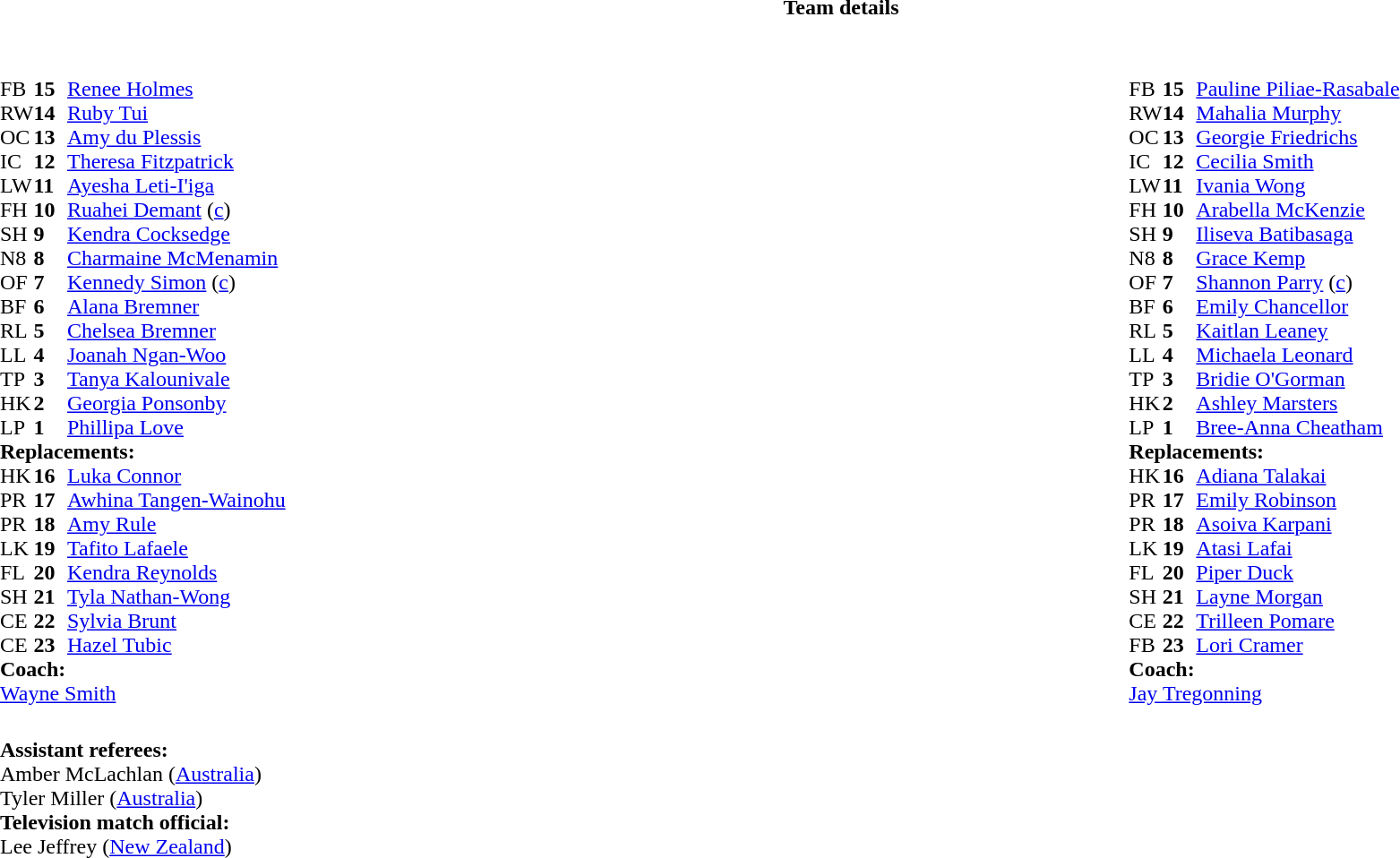<table class="collapsible collapsed" border="0" style="width:100%">
<tr>
<th>Team details</th>
</tr>
<tr>
<td><br><table style="width:100%">
<tr>
<td style="vertical-align:top;width:50%"><br><table cellspacing="0" cellpadding="0">
<tr>
<th width="25"></th>
<th width="25"></th>
</tr>
<tr>
<td>FB</td>
<td><strong>15</strong></td>
<td><a href='#'>Renee Holmes</a></td>
</tr>
<tr>
<td>RW</td>
<td><strong>14</strong></td>
<td><a href='#'>Ruby Tui</a></td>
</tr>
<tr>
<td>OC</td>
<td><strong>13</strong></td>
<td><a href='#'>Amy du Plessis</a></td>
<td></td>
<td></td>
</tr>
<tr>
<td>IC</td>
<td><strong>12</strong></td>
<td><a href='#'>Theresa Fitzpatrick</a></td>
<td></td>
<td></td>
</tr>
<tr>
<td>LW</td>
<td><strong>11</strong></td>
<td><a href='#'>Ayesha Leti-I'iga</a></td>
</tr>
<tr>
<td>FH</td>
<td><strong>10</strong></td>
<td><a href='#'>Ruahei Demant</a> (<a href='#'>c</a>)</td>
</tr>
<tr>
<td>SH</td>
<td><strong>9</strong></td>
<td><a href='#'>Kendra Cocksedge</a></td>
<td></td>
<td></td>
</tr>
<tr>
<td>N8</td>
<td><strong>8</strong></td>
<td><a href='#'>Charmaine McMenamin</a></td>
<td></td>
<td></td>
</tr>
<tr>
<td>OF</td>
<td><strong>7</strong></td>
<td><a href='#'>Kennedy Simon</a> (<a href='#'>c</a>)</td>
</tr>
<tr>
<td>BF</td>
<td><strong>6</strong></td>
<td><a href='#'>Alana Bremner</a></td>
</tr>
<tr>
<td>RL</td>
<td><strong>5</strong></td>
<td><a href='#'>Chelsea Bremner</a></td>
</tr>
<tr>
<td>LL</td>
<td><strong>4</strong></td>
<td><a href='#'>Joanah Ngan-Woo</a></td>
<td></td>
<td></td>
</tr>
<tr>
<td>TP</td>
<td><strong>3</strong></td>
<td><a href='#'>Tanya Kalounivale</a></td>
<td></td>
<td></td>
</tr>
<tr>
<td>HK</td>
<td><strong>2</strong></td>
<td><a href='#'>Georgia Ponsonby</a></td>
<td></td>
<td></td>
</tr>
<tr>
<td>LP</td>
<td><strong>1</strong></td>
<td><a href='#'>Phillipa Love</a></td>
<td></td>
<td></td>
</tr>
<tr>
<td colspan="3"><strong>Replacements:</strong></td>
</tr>
<tr>
<td>HK</td>
<td><strong>16</strong></td>
<td><a href='#'>Luka Connor</a></td>
<td></td>
<td></td>
</tr>
<tr>
<td>PR</td>
<td><strong>17</strong></td>
<td><a href='#'>Awhina Tangen-Wainohu</a></td>
<td></td>
<td></td>
</tr>
<tr>
<td>PR</td>
<td><strong>18</strong></td>
<td><a href='#'>Amy Rule</a></td>
<td></td>
<td></td>
</tr>
<tr>
<td>LK</td>
<td><strong>19</strong></td>
<td><a href='#'>Tafito Lafaele</a></td>
<td></td>
<td></td>
</tr>
<tr>
<td>FL</td>
<td><strong>20</strong></td>
<td><a href='#'>Kendra Reynolds</a></td>
<td></td>
<td></td>
</tr>
<tr>
<td>SH</td>
<td><strong>21</strong></td>
<td><a href='#'>Tyla Nathan-Wong</a></td>
<td></td>
<td></td>
</tr>
<tr>
<td>CE</td>
<td><strong>22</strong></td>
<td><a href='#'>Sylvia Brunt</a></td>
<td></td>
<td></td>
</tr>
<tr>
<td>CE</td>
<td><strong>23</strong></td>
<td><a href='#'>Hazel Tubic</a></td>
<td></td>
<td></td>
</tr>
<tr>
<td colspan="3"><strong>Coach:</strong></td>
</tr>
<tr>
<td colspan="3"> <a href='#'>Wayne Smith</a></td>
</tr>
</table>
</td>
<td style="vertical-align:top"></td>
<td style="vertical-align:top;width:50%"><br><table cellspacing="0" cellpadding="0" style="margin:auto">
<tr>
<th width="25"></th>
<th width="25"></th>
</tr>
<tr>
<td>FB</td>
<td><strong>15</strong></td>
<td><a href='#'>Pauline Piliae-Rasabale</a></td>
</tr>
<tr>
<td>RW</td>
<td><strong>14</strong></td>
<td><a href='#'>Mahalia Murphy</a></td>
<td></td>
<td></td>
</tr>
<tr>
<td>OC</td>
<td><strong>13</strong></td>
<td><a href='#'>Georgie Friedrichs</a></td>
</tr>
<tr>
<td>IC</td>
<td><strong>12</strong></td>
<td><a href='#'>Cecilia Smith</a></td>
<td></td>
<td></td>
</tr>
<tr>
<td>LW</td>
<td><strong>11</strong></td>
<td><a href='#'>Ivania Wong</a></td>
</tr>
<tr>
<td>FH</td>
<td><strong>10</strong></td>
<td><a href='#'>Arabella McKenzie</a></td>
</tr>
<tr>
<td>SH</td>
<td><strong>9</strong></td>
<td><a href='#'>Iliseva Batibasaga</a></td>
<td></td>
<td></td>
</tr>
<tr>
<td>N8</td>
<td><strong>8</strong></td>
<td><a href='#'>Grace Kemp</a></td>
</tr>
<tr>
<td>OF</td>
<td><strong>7</strong></td>
<td><a href='#'>Shannon Parry</a> (<a href='#'>c</a>)</td>
<td></td>
<td></td>
</tr>
<tr>
<td>BF</td>
<td><strong>6</strong></td>
<td><a href='#'>Emily Chancellor</a></td>
</tr>
<tr>
<td>RL</td>
<td><strong>5</strong></td>
<td><a href='#'>Kaitlan Leaney</a></td>
<td></td>
<td></td>
</tr>
<tr>
<td>LL</td>
<td><strong>4</strong></td>
<td><a href='#'>Michaela Leonard</a></td>
</tr>
<tr>
<td>TP</td>
<td><strong>3</strong></td>
<td><a href='#'>Bridie O'Gorman</a></td>
<td></td>
<td></td>
</tr>
<tr>
<td>HK</td>
<td><strong>2</strong></td>
<td><a href='#'>Ashley Marsters</a></td>
<td></td>
<td></td>
</tr>
<tr>
<td>LP</td>
<td><strong>1</strong></td>
<td><a href='#'>Bree-Anna Cheatham</a></td>
<td></td>
<td></td>
</tr>
<tr>
<td colspan="3"><strong>Replacements:</strong></td>
</tr>
<tr>
<td>HK</td>
<td><strong>16</strong></td>
<td><a href='#'>Adiana Talakai</a></td>
<td></td>
<td></td>
</tr>
<tr>
<td>PR</td>
<td><strong>17</strong></td>
<td><a href='#'>Emily Robinson</a></td>
<td></td>
<td></td>
</tr>
<tr>
<td>PR</td>
<td><strong>18</strong></td>
<td><a href='#'>Asoiva Karpani</a></td>
<td></td>
<td></td>
</tr>
<tr>
<td>LK</td>
<td><strong>19</strong></td>
<td><a href='#'>Atasi Lafai</a></td>
<td></td>
<td></td>
</tr>
<tr>
<td>FL</td>
<td><strong>20</strong></td>
<td><a href='#'>Piper Duck</a></td>
<td></td>
<td></td>
</tr>
<tr>
<td>SH</td>
<td><strong>21</strong></td>
<td><a href='#'>Layne Morgan</a></td>
<td></td>
<td></td>
</tr>
<tr>
<td>CE</td>
<td><strong>22</strong></td>
<td><a href='#'>Trilleen Pomare</a></td>
<td></td>
<td></td>
</tr>
<tr>
<td>FB</td>
<td><strong>23</strong></td>
<td><a href='#'>Lori Cramer</a></td>
<td></td>
<td></td>
</tr>
<tr>
<td colspan="3"><strong>Coach:</strong></td>
</tr>
<tr>
<td colspan="3"> <a href='#'>Jay Tregonning</a></td>
</tr>
</table>
</td>
</tr>
</table>
<table style="width:100%">
<tr>
<td><br><strong>Assistant referees:</strong> 
<br>Amber McLachlan (<a href='#'>Australia</a>)
<br>Tyler Miller (<a href='#'>Australia</a>)
<br><strong>Television match official:</strong>
<br>Lee Jeffrey (<a href='#'>New Zealand</a>)</td>
</tr>
</table>
</td>
</tr>
</table>
